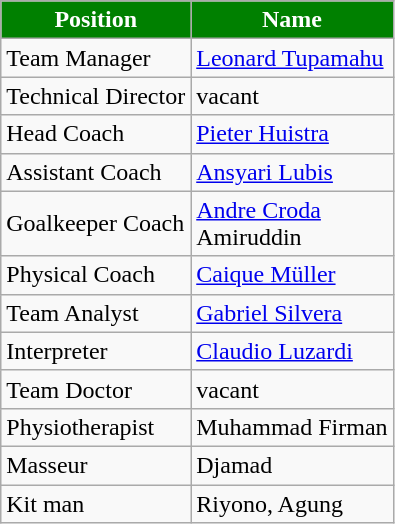<table class="wikitable">
<tr>
<th style="color:white; background:green;">Position</th>
<th style="color:white; background:green;">Name</th>
</tr>
<tr>
<td>Team Manager</td>
<td> <a href='#'>Leonard Tupamahu</a></td>
</tr>
<tr>
<td>Technical Director</td>
<td>vacant</td>
</tr>
<tr>
<td>Head Coach</td>
<td> <a href='#'>Pieter Huistra</a></td>
</tr>
<tr>
<td>Assistant Coach</td>
<td> <a href='#'>Ansyari Lubis</a></td>
</tr>
<tr>
<td>Goalkeeper Coach</td>
<td> <a href='#'>Andre Croda</a><br> Amiruddin</td>
</tr>
<tr>
<td>Physical Coach</td>
<td> <a href='#'>Caique Müller</a></td>
</tr>
<tr>
<td>Team Analyst</td>
<td> <a href='#'>Gabriel Silvera</a></td>
</tr>
<tr>
<td>Interpreter</td>
<td> <a href='#'>Claudio Luzardi</a></td>
</tr>
<tr>
<td>Team Doctor</td>
<td>vacant</td>
</tr>
<tr>
<td>Physiotherapist</td>
<td> Muhammad Firman</td>
</tr>
<tr>
<td>Masseur</td>
<td> Djamad</td>
</tr>
<tr>
<td>Kit man</td>
<td> Riyono, Agung</td>
</tr>
</table>
